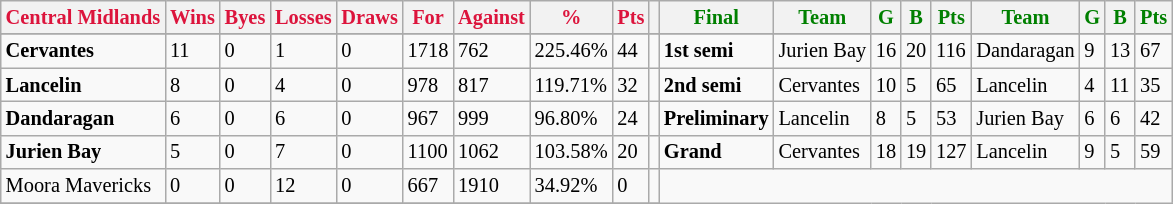<table style="font-size: 85%; text-align: left;" class="wikitable">
<tr>
<th style="color:crimson">Central Midlands</th>
<th style="color:crimson">Wins</th>
<th style="color:crimson">Byes</th>
<th style="color:crimson">Losses</th>
<th style="color:crimson">Draws</th>
<th style="color:crimson">For</th>
<th style="color:crimson">Against</th>
<th style="color:crimson">%</th>
<th style="color:crimson">Pts</th>
<th></th>
<th style="color:green">Final</th>
<th style="color:green">Team</th>
<th style="color:green">G</th>
<th style="color:green">B</th>
<th style="color:green">Pts</th>
<th style="color:green">Team</th>
<th style="color:green">G</th>
<th style="color:green">B</th>
<th style="color:green">Pts</th>
</tr>
<tr>
</tr>
<tr>
</tr>
<tr>
<td><strong>	Cervantes	</strong></td>
<td>11</td>
<td>0</td>
<td>1</td>
<td>0</td>
<td>1718</td>
<td>762</td>
<td>225.46%</td>
<td>44</td>
<td></td>
<td><strong>1st semi</strong></td>
<td>Jurien Bay</td>
<td>16</td>
<td>20</td>
<td>116</td>
<td>Dandaragan</td>
<td>9</td>
<td>13</td>
<td>67</td>
</tr>
<tr>
<td><strong>	Lancelin	</strong></td>
<td>8</td>
<td>0</td>
<td>4</td>
<td>0</td>
<td>978</td>
<td>817</td>
<td>119.71%</td>
<td>32</td>
<td></td>
<td><strong>2nd semi</strong></td>
<td>Cervantes</td>
<td>10</td>
<td>5</td>
<td>65</td>
<td>Lancelin</td>
<td>4</td>
<td>11</td>
<td>35</td>
</tr>
<tr>
<td><strong>	Dandaragan	</strong></td>
<td>6</td>
<td>0</td>
<td>6</td>
<td>0</td>
<td>967</td>
<td>999</td>
<td>96.80%</td>
<td>24</td>
<td></td>
<td><strong>Preliminary</strong></td>
<td>Lancelin</td>
<td>8</td>
<td>5</td>
<td>53</td>
<td>Jurien Bay</td>
<td>6</td>
<td>6</td>
<td>42</td>
</tr>
<tr>
<td><strong>	Jurien Bay	</strong></td>
<td>5</td>
<td>0</td>
<td>7</td>
<td>0</td>
<td>1100</td>
<td>1062</td>
<td>103.58%</td>
<td>20</td>
<td></td>
<td><strong>Grand</strong></td>
<td>Cervantes</td>
<td>18</td>
<td>19</td>
<td>127</td>
<td>Lancelin</td>
<td>9</td>
<td>5</td>
<td>59</td>
</tr>
<tr>
<td>Moora Mavericks</td>
<td>0</td>
<td>0</td>
<td>12</td>
<td>0</td>
<td>667</td>
<td>1910</td>
<td>34.92%</td>
<td>0</td>
<td></td>
</tr>
<tr>
</tr>
</table>
